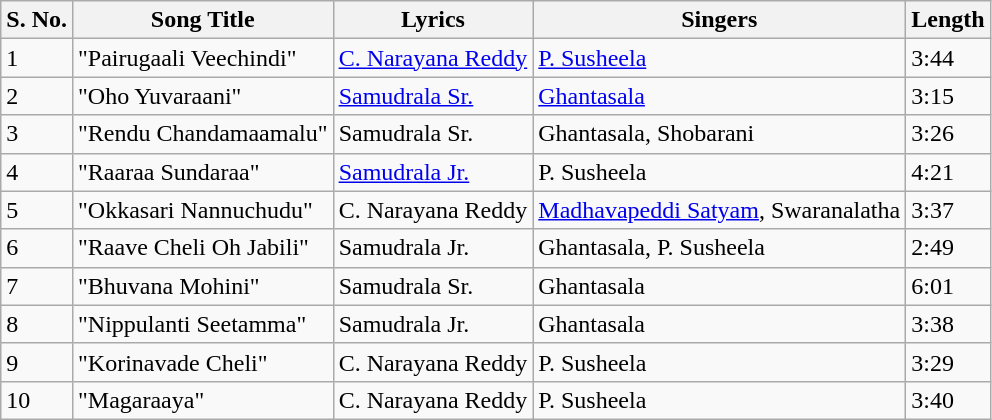<table class="wikitable">
<tr>
<th>S. No.</th>
<th>Song Title</th>
<th>Lyrics</th>
<th>Singers</th>
<th>Length</th>
</tr>
<tr>
<td>1</td>
<td>"Pairugaali Veechindi"</td>
<td><a href='#'>C. Narayana Reddy</a></td>
<td><a href='#'>P. Susheela</a></td>
<td>3:44</td>
</tr>
<tr>
<td>2</td>
<td>"Oho Yuvaraani"</td>
<td><a href='#'>Samudrala Sr.</a></td>
<td><a href='#'>Ghantasala</a></td>
<td>3:15</td>
</tr>
<tr>
<td>3</td>
<td>"Rendu Chandamaamalu"</td>
<td>Samudrala Sr.</td>
<td>Ghantasala, Shobarani</td>
<td>3:26</td>
</tr>
<tr>
<td>4</td>
<td>"Raaraa Sundaraa"</td>
<td><a href='#'>Samudrala Jr.</a></td>
<td>P. Susheela</td>
<td>4:21</td>
</tr>
<tr>
<td>5</td>
<td>"Okkasari Nannuchudu"</td>
<td>C. Narayana Reddy</td>
<td><a href='#'>Madhavapeddi Satyam</a>, Swaranalatha</td>
<td>3:37</td>
</tr>
<tr>
<td>6</td>
<td>"Raave Cheli Oh Jabili"</td>
<td>Samudrala Jr.</td>
<td>Ghantasala, P. Susheela</td>
<td>2:49</td>
</tr>
<tr>
<td>7</td>
<td>"Bhuvana Mohini"</td>
<td>Samudrala Sr.</td>
<td>Ghantasala</td>
<td>6:01</td>
</tr>
<tr>
<td>8</td>
<td>"Nippulanti Seetamma"</td>
<td>Samudrala Jr.</td>
<td>Ghantasala</td>
<td>3:38</td>
</tr>
<tr>
<td>9</td>
<td>"Korinavade Cheli"</td>
<td>C. Narayana Reddy</td>
<td>P. Susheela</td>
<td>3:29</td>
</tr>
<tr>
<td>10</td>
<td>"Magaraaya"</td>
<td>C. Narayana Reddy</td>
<td>P. Susheela</td>
<td>3:40</td>
</tr>
</table>
